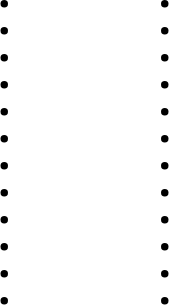<table>
<tr>
<td valign="top" width=20%><br><ul><li></li><li></li><li></li><li></li><li></li><li></li><li></li><li></li><li></li><li></li><li></li><li></li></ul></td>
<td valign="top" width=20%><br><ul><li></li><li></li><li></li><li></li><li></li><li></li><li></li><li></li><li></li><li></li><li></li><li></li></ul></td>
</tr>
</table>
